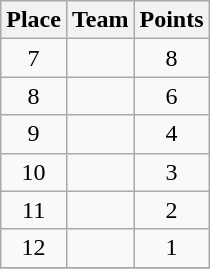<table class="wikitable" style="text-align:center; padding-bottom:0;">
<tr>
<th>Place</th>
<th style="text-align:left;">Team</th>
<th>Points</th>
</tr>
<tr>
<td>7</td>
<td align=left></td>
<td>8</td>
</tr>
<tr>
<td>8</td>
<td align=left></td>
<td>6</td>
</tr>
<tr>
<td>9</td>
<td align=left></td>
<td>4</td>
</tr>
<tr>
<td>10</td>
<td align=left></td>
<td>3</td>
</tr>
<tr>
<td>11</td>
<td align=left></td>
<td>2</td>
</tr>
<tr>
<td>12</td>
<td align=left></td>
<td>1</td>
</tr>
<tr>
</tr>
</table>
